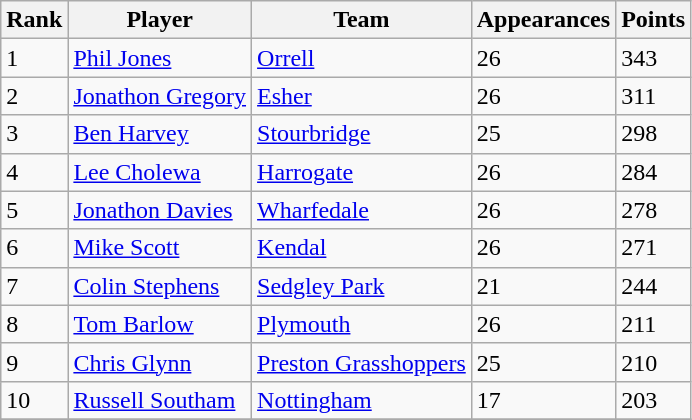<table class="wikitable">
<tr>
<th>Rank</th>
<th>Player</th>
<th>Team</th>
<th>Appearances</th>
<th>Points</th>
</tr>
<tr>
<td>1</td>
<td> <a href='#'>Phil Jones</a></td>
<td><a href='#'>Orrell</a></td>
<td>26</td>
<td>343</td>
</tr>
<tr>
<td>2</td>
<td> <a href='#'>Jonathon Gregory</a></td>
<td><a href='#'>Esher</a></td>
<td>26</td>
<td>311</td>
</tr>
<tr>
<td>3</td>
<td> <a href='#'>Ben Harvey</a></td>
<td><a href='#'>Stourbridge</a></td>
<td>25</td>
<td>298</td>
</tr>
<tr>
<td>4</td>
<td> <a href='#'>Lee Cholewa</a></td>
<td><a href='#'>Harrogate</a></td>
<td>26</td>
<td>284</td>
</tr>
<tr>
<td>5</td>
<td> <a href='#'>Jonathon Davies</a></td>
<td><a href='#'>Wharfedale</a></td>
<td>26</td>
<td>278</td>
</tr>
<tr>
<td>6</td>
<td> <a href='#'>Mike Scott</a></td>
<td><a href='#'>Kendal</a></td>
<td>26</td>
<td>271</td>
</tr>
<tr>
<td>7</td>
<td> <a href='#'>Colin Stephens</a></td>
<td><a href='#'>Sedgley Park</a></td>
<td>21</td>
<td>244</td>
</tr>
<tr>
<td>8</td>
<td> <a href='#'>Tom Barlow</a></td>
<td><a href='#'>Plymouth</a></td>
<td>26</td>
<td>211</td>
</tr>
<tr>
<td>9</td>
<td> <a href='#'>Chris Glynn</a></td>
<td><a href='#'>Preston Grasshoppers</a></td>
<td>25</td>
<td>210</td>
</tr>
<tr>
<td>10</td>
<td> <a href='#'>Russell Southam</a></td>
<td><a href='#'>Nottingham</a></td>
<td>17</td>
<td>203</td>
</tr>
<tr>
</tr>
</table>
